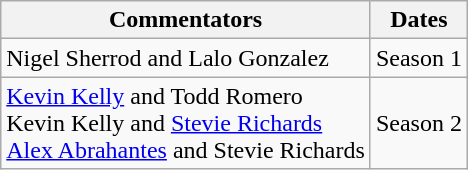<table class="wikitable">
<tr>
<th>Commentators</th>
<th>Dates</th>
</tr>
<tr>
<td>Nigel Sherrod and Lalo Gonzalez</td>
<td>Season 1</td>
</tr>
<tr>
<td><a href='#'>Kevin Kelly</a> and Todd Romero<br>Kevin Kelly and <a href='#'>Stevie Richards</a><br><a href='#'>Alex Abrahantes</a> and Stevie Richards</td>
<td>Season 2</td>
</tr>
</table>
